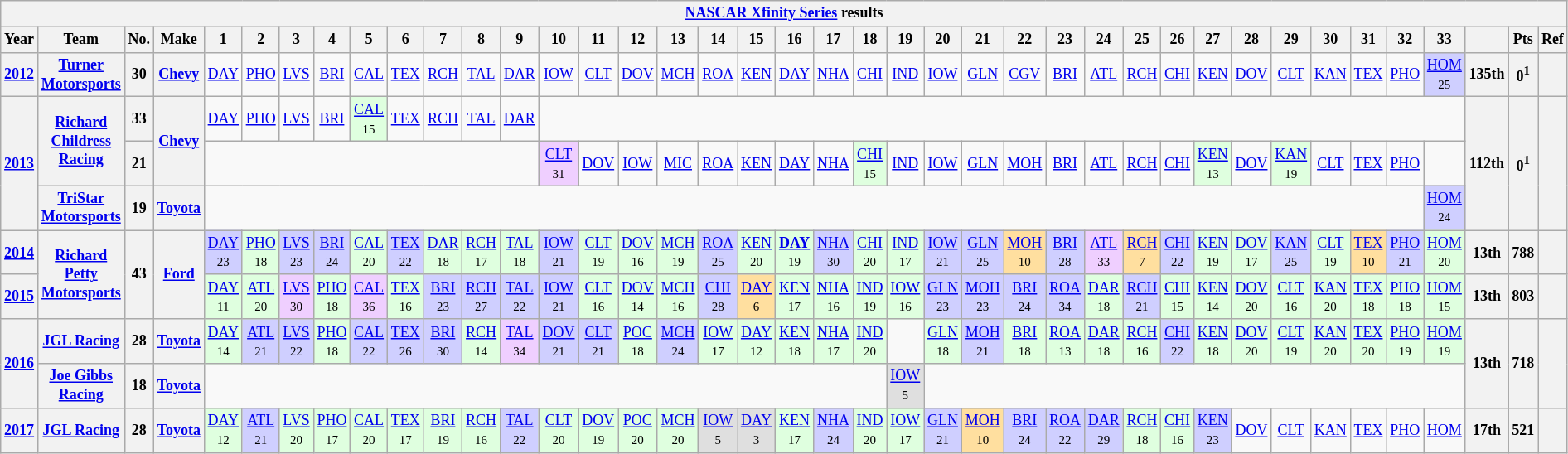<table class="wikitable" style="text-align:center; font-size:75%">
<tr>
<th colspan=45><a href='#'>NASCAR Xfinity Series</a> results</th>
</tr>
<tr>
<th>Year</th>
<th>Team</th>
<th>No.</th>
<th>Make</th>
<th>1</th>
<th>2</th>
<th>3</th>
<th>4</th>
<th>5</th>
<th>6</th>
<th>7</th>
<th>8</th>
<th>9</th>
<th>10</th>
<th>11</th>
<th>12</th>
<th>13</th>
<th>14</th>
<th>15</th>
<th>16</th>
<th>17</th>
<th>18</th>
<th>19</th>
<th>20</th>
<th>21</th>
<th>22</th>
<th>23</th>
<th>24</th>
<th>25</th>
<th>26</th>
<th>27</th>
<th>28</th>
<th>29</th>
<th>30</th>
<th>31</th>
<th>32</th>
<th>33</th>
<th></th>
<th>Pts</th>
<th>Ref</th>
</tr>
<tr>
<th><a href='#'>2012</a></th>
<th><a href='#'>Turner Motorsports</a></th>
<th>30</th>
<th><a href='#'>Chevy</a></th>
<td><a href='#'>DAY</a></td>
<td><a href='#'>PHO</a></td>
<td><a href='#'>LVS</a></td>
<td><a href='#'>BRI</a></td>
<td><a href='#'>CAL</a></td>
<td><a href='#'>TEX</a></td>
<td><a href='#'>RCH</a></td>
<td><a href='#'>TAL</a></td>
<td><a href='#'>DAR</a></td>
<td><a href='#'>IOW</a></td>
<td><a href='#'>CLT</a></td>
<td><a href='#'>DOV</a></td>
<td><a href='#'>MCH</a></td>
<td><a href='#'>ROA</a></td>
<td><a href='#'>KEN</a></td>
<td><a href='#'>DAY</a></td>
<td><a href='#'>NHA</a></td>
<td><a href='#'>CHI</a></td>
<td><a href='#'>IND</a></td>
<td><a href='#'>IOW</a></td>
<td><a href='#'>GLN</a></td>
<td><a href='#'>CGV</a></td>
<td><a href='#'>BRI</a></td>
<td><a href='#'>ATL</a></td>
<td><a href='#'>RCH</a></td>
<td><a href='#'>CHI</a></td>
<td><a href='#'>KEN</a></td>
<td><a href='#'>DOV</a></td>
<td><a href='#'>CLT</a></td>
<td><a href='#'>KAN</a></td>
<td><a href='#'>TEX</a></td>
<td><a href='#'>PHO</a></td>
<td style="background:#CFCFFF;"><a href='#'>HOM</a><br><small>25</small></td>
<th>135th</th>
<th>0<sup>1</sup></th>
<th></th>
</tr>
<tr>
<th rowspan=3><a href='#'>2013</a></th>
<th rowspan=2><a href='#'>Richard Childress Racing</a></th>
<th>33</th>
<th rowspan=2><a href='#'>Chevy</a></th>
<td><a href='#'>DAY</a></td>
<td><a href='#'>PHO</a></td>
<td><a href='#'>LVS</a></td>
<td><a href='#'>BRI</a></td>
<td style="background:#DFFFDF;"><a href='#'>CAL</a><br><small>15</small></td>
<td><a href='#'>TEX</a></td>
<td><a href='#'>RCH</a></td>
<td><a href='#'>TAL</a></td>
<td><a href='#'>DAR</a></td>
<td colspan=24></td>
<th rowspan=3>112th</th>
<th rowspan=3>0<sup>1</sup></th>
<th rowspan=3></th>
</tr>
<tr>
<th>21</th>
<td colspan=9></td>
<td style="background:#EFCFFF;"><a href='#'>CLT</a><br><small>31</small></td>
<td><a href='#'>DOV</a></td>
<td><a href='#'>IOW</a></td>
<td><a href='#'>MIC</a></td>
<td><a href='#'>ROA</a></td>
<td><a href='#'>KEN</a></td>
<td><a href='#'>DAY</a></td>
<td><a href='#'>NHA</a></td>
<td style="background:#DFFFDF;"><a href='#'>CHI</a><br><small>15</small></td>
<td><a href='#'>IND</a></td>
<td><a href='#'>IOW</a></td>
<td><a href='#'>GLN</a></td>
<td><a href='#'>MOH</a></td>
<td><a href='#'>BRI</a></td>
<td><a href='#'>ATL</a></td>
<td><a href='#'>RCH</a></td>
<td><a href='#'>CHI</a></td>
<td style="background:#DFFFDF;"><a href='#'>KEN</a><br><small>13</small></td>
<td><a href='#'>DOV</a></td>
<td style="background:#DFFFDF;"><a href='#'>KAN</a><br><small>19</small></td>
<td><a href='#'>CLT</a></td>
<td><a href='#'>TEX</a></td>
<td><a href='#'>PHO</a></td>
<td></td>
</tr>
<tr>
<th><a href='#'>TriStar Motorsports</a></th>
<th>19</th>
<th><a href='#'>Toyota</a></th>
<td colspan=32></td>
<td style="background:#CFCFFF;"><a href='#'>HOM</a><br><small>24</small></td>
</tr>
<tr>
<th><a href='#'>2014</a></th>
<th rowspan=2><a href='#'>Richard Petty Motorsports</a></th>
<th rowspan=2>43</th>
<th rowspan=2><a href='#'>Ford</a></th>
<td style="background:#CFCFFF;"><a href='#'>DAY</a><br><small>23</small></td>
<td style="background:#DFFFDF;"><a href='#'>PHO</a><br><small>18</small></td>
<td style="background:#CFCFFF;"><a href='#'>LVS</a><br><small>23</small></td>
<td style="background:#CFCFFF;"><a href='#'>BRI</a><br><small>24</small></td>
<td style="background:#DFFFDF;"><a href='#'>CAL</a><br><small>20</small></td>
<td style="background:#CFCFFF;"><a href='#'>TEX</a><br><small>22</small></td>
<td style="background:#DFFFDF;"><a href='#'>DAR</a><br><small>18</small></td>
<td style="background:#DFFFDF;"><a href='#'>RCH</a><br><small>17</small></td>
<td style="background:#DFFFDF;"><a href='#'>TAL</a><br><small>18</small></td>
<td style="background:#CFCFFF;"><a href='#'>IOW</a><br><small>21</small></td>
<td style="background:#DFFFDF;"><a href='#'>CLT</a><br><small>19</small></td>
<td style="background:#DFFFDF;"><a href='#'>DOV</a><br><small>16</small></td>
<td style="background:#DFFFDF;"><a href='#'>MCH</a><br><small>19</small></td>
<td style="background:#CFCFFF;"><a href='#'>ROA</a><br><small>25</small></td>
<td style="background:#DFFFDF;"><a href='#'>KEN</a><br><small>20</small></td>
<td style="background:#DFFFDF;"><strong><a href='#'>DAY</a></strong><br><small>19</small></td>
<td style="background:#CFCFFF;"><a href='#'>NHA</a><br><small>30</small></td>
<td style="background:#DFFFDF;"><a href='#'>CHI</a><br><small>20</small></td>
<td style="background:#DFFFDF;"><a href='#'>IND</a><br><small>17</small></td>
<td style="background:#CFCFFF;"><a href='#'>IOW</a><br><small>21</small></td>
<td style="background:#CFCFFF;"><a href='#'>GLN</a><br><small>25</small></td>
<td style="background:#FFDF9F;"><a href='#'>MOH</a><br><small>10</small></td>
<td style="background:#CFCFFF;"><a href='#'>BRI</a><br><small>28</small></td>
<td style="background:#EFCFFF;"><a href='#'>ATL</a><br><small>33</small></td>
<td style="background:#FFDF9F;"><a href='#'>RCH</a><br><small>7</small></td>
<td style="background:#CFCFFF;"><a href='#'>CHI</a><br><small>22</small></td>
<td style="background:#DFFFDF;"><a href='#'>KEN</a><br><small>19</small></td>
<td style="background:#DFFFDF;"><a href='#'>DOV</a><br><small>17</small></td>
<td style="background:#CFCFFF;"><a href='#'>KAN</a><br><small>25</small></td>
<td style="background:#DFFFDF;"><a href='#'>CLT</a><br><small>19</small></td>
<td style="background:#FFDF9F;"><a href='#'>TEX</a><br><small>10</small></td>
<td style="background:#CFCFFF;"><a href='#'>PHO</a><br><small>21</small></td>
<td style="background:#DFFFDF;"><a href='#'>HOM</a><br><small>20</small></td>
<th>13th</th>
<th>788</th>
<th></th>
</tr>
<tr>
<th><a href='#'>2015</a></th>
<td style="background:#DFFFDF;"><a href='#'>DAY</a><br><small>11</small></td>
<td style="background:#DFFFDF;"><a href='#'>ATL</a><br><small>20</small></td>
<td style="background:#EFCFFF;"><a href='#'>LVS</a><br><small>30</small></td>
<td style="background:#DFFFDF;"><a href='#'>PHO</a><br><small>18</small></td>
<td style="background:#EFCFFF;"><a href='#'>CAL</a><br><small>36</small></td>
<td style="background:#DFFFDF;"><a href='#'>TEX</a><br><small>16</small></td>
<td style="background:#CFCFFF;"><a href='#'>BRI</a><br><small>23</small></td>
<td style="background:#CFCFFF;"><a href='#'>RCH</a><br><small>27</small></td>
<td style="background:#CFCFFF;"><a href='#'>TAL</a><br><small>22</small></td>
<td style="background:#CFCFFF;"><a href='#'>IOW</a><br><small>21</small></td>
<td style="background:#DFFFDF;"><a href='#'>CLT</a><br><small>16</small></td>
<td style="background:#DFFFDF;"><a href='#'>DOV</a><br><small>14</small></td>
<td style="background:#DFFFDF;"><a href='#'>MCH</a><br><small>16</small></td>
<td style="background:#CFCFFF;"><a href='#'>CHI</a><br><small>28</small></td>
<td style="background:#FFDF9F;"><a href='#'>DAY</a><br><small>6</small></td>
<td style="background:#DFFFDF;"><a href='#'>KEN</a><br><small>17</small></td>
<td style="background:#DFFFDF;"><a href='#'>NHA</a><br><small>16</small></td>
<td style="background:#DFFFDF;"><a href='#'>IND</a><br><small>19</small></td>
<td style="background:#DFFFDF;"><a href='#'>IOW</a><br><small>16</small></td>
<td style="background:#CFCFFF;"><a href='#'>GLN</a><br><small>23</small></td>
<td style="background:#CFCFFF;"><a href='#'>MOH</a><br><small>23</small></td>
<td style="background:#CFCFFF;"><a href='#'>BRI</a><br><small>24</small></td>
<td style="background:#CFCFFF;"><a href='#'>ROA</a><br><small>34</small></td>
<td style="background:#DFFFDF;"><a href='#'>DAR</a><br><small>18</small></td>
<td style="background:#CFCFFF;"><a href='#'>RCH</a><br><small>21</small></td>
<td style="background:#DFFFDF;"><a href='#'>CHI</a><br><small>15</small></td>
<td style="background:#DFFFDF;"><a href='#'>KEN</a><br><small>14</small></td>
<td style="background:#DFFFDF;"><a href='#'>DOV</a><br><small>20</small></td>
<td style="background:#DFFFDF;"><a href='#'>CLT</a><br><small>16</small></td>
<td style="background:#DFFFDF;"><a href='#'>KAN</a><br><small>20</small></td>
<td style="background:#DFFFDF;"><a href='#'>TEX</a><br><small>18</small></td>
<td style="background:#DFFFDF;"><a href='#'>PHO</a><br><small>18</small></td>
<td style="background:#DFFFDF;"><a href='#'>HOM</a><br><small>15</small></td>
<th>13th</th>
<th>803</th>
<th></th>
</tr>
<tr>
<th rowspan=2><a href='#'>2016</a></th>
<th><a href='#'>JGL Racing</a></th>
<th>28</th>
<th><a href='#'>Toyota</a></th>
<td style="background:#DFFFDF;"><a href='#'>DAY</a><br><small>14</small></td>
<td style="background:#CFCFFF;"><a href='#'>ATL</a><br><small>21</small></td>
<td style="background:#CFCFFF;"><a href='#'>LVS</a><br><small>22</small></td>
<td style="background:#DFFFDF;"><a href='#'>PHO</a><br><small>18</small></td>
<td style="background:#CFCFFF;"><a href='#'>CAL</a><br><small>22</small></td>
<td style="background:#CFCFFF;"><a href='#'>TEX</a><br><small>26</small></td>
<td style="background:#CFCFFF;"><a href='#'>BRI</a><br><small>30</small></td>
<td style="background:#DFFFDF;"><a href='#'>RCH</a><br><small>14</small></td>
<td style="background:#EFCFFF;"><a href='#'>TAL</a><br><small>34</small></td>
<td style="background:#CFCFFF;"><a href='#'>DOV</a><br><small>21</small></td>
<td style="background:#CFCFFF;"><a href='#'>CLT</a><br><small>21</small></td>
<td style="background:#DFFFDF;"><a href='#'>POC</a><br><small>18</small></td>
<td style="background:#CFCFFF;"><a href='#'>MCH</a><br><small>24</small></td>
<td style="background:#DFFFDF;"><a href='#'>IOW</a><br><small>17</small></td>
<td style="background:#DFFFDF;"><a href='#'>DAY</a><br><small>12</small></td>
<td style="background:#DFFFDF;"><a href='#'>KEN</a><br><small>18</small></td>
<td style="background:#DFFFDF;"><a href='#'>NHA</a><br><small>17</small></td>
<td style="background:#DFFFDF;"><a href='#'>IND</a><br><small>20</small></td>
<td></td>
<td style="background:#DFFFDF;"><a href='#'>GLN</a><br><small>18</small></td>
<td style="background:#CFCFFF;"><a href='#'>MOH</a><br><small>21</small></td>
<td style="background:#DFFFDF;"><a href='#'>BRI</a><br><small>18</small></td>
<td style="background:#DFFFDF;"><a href='#'>ROA</a><br><small>13</small></td>
<td style="background:#DFFFDF;"><a href='#'>DAR</a><br><small>18</small></td>
<td style="background:#DFFFDF;"><a href='#'>RCH</a><br><small>16</small></td>
<td style="background:#CFCFFF;"><a href='#'>CHI</a><br><small>22</small></td>
<td style="background:#DFFFDF;"><a href='#'>KEN</a><br><small>18</small></td>
<td style="background:#DFFFDF;"><a href='#'>DOV</a><br><small>20</small></td>
<td style="background:#DFFFDF;"><a href='#'>CLT</a><br><small>19</small></td>
<td style="background:#DFFFDF;"><a href='#'>KAN</a><br><small>20</small></td>
<td style="background:#DFFFDF;"><a href='#'>TEX</a><br><small>20</small></td>
<td style="background:#DFFFDF;"><a href='#'>PHO</a><br><small>19</small></td>
<td style="background:#DFFFDF;"><a href='#'>HOM</a><br><small>19</small></td>
<th rowspan=2>13th</th>
<th rowspan=2>718</th>
<th rowspan=2></th>
</tr>
<tr>
<th><a href='#'>Joe Gibbs Racing</a></th>
<th>18</th>
<th><a href='#'>Toyota</a></th>
<td colspan=18></td>
<td style="background:#DFDFDF;"><a href='#'>IOW</a><br><small>5</small></td>
<td colspan=14></td>
</tr>
<tr>
<th><a href='#'>2017</a></th>
<th><a href='#'>JGL Racing</a></th>
<th>28</th>
<th><a href='#'>Toyota</a></th>
<td style="background:#DFFFDF;"><a href='#'>DAY</a><br><small>12</small></td>
<td style="background:#CFCFFF;"><a href='#'>ATL</a><br><small>21</small></td>
<td style="background:#DFFFDF;"><a href='#'>LVS</a><br><small>20</small></td>
<td style="background:#DFFFDF;"><a href='#'>PHO</a><br><small>17</small></td>
<td style="background:#DFFFDF;"><a href='#'>CAL</a><br><small>20</small></td>
<td style="background:#DFFFDF;"><a href='#'>TEX</a><br><small>17</small></td>
<td style="background:#DFFFDF;"><a href='#'>BRI</a><br><small>19</small></td>
<td style="background:#DFFFDF;"><a href='#'>RCH</a><br><small>16</small></td>
<td style="background:#CFCFFF;"><a href='#'>TAL</a><br><small>22</small></td>
<td style="background:#DFFFDF;"><a href='#'>CLT</a><br><small>20</small></td>
<td style="background:#DFFFDF;"><a href='#'>DOV</a><br><small>19</small></td>
<td style="background:#DFFFDF;"><a href='#'>POC</a><br><small>20</small></td>
<td style="background:#DFFFDF;"><a href='#'>MCH</a><br><small>20</small></td>
<td style="background:#DFDFDF;"><a href='#'>IOW</a><br><small>5</small></td>
<td style="background:#DFDFDF;"><a href='#'>DAY</a><br><small>3</small></td>
<td style="background:#DFFFDF;"><a href='#'>KEN</a><br><small>17</small></td>
<td style="background:#CFCFFF;"><a href='#'>NHA</a><br><small>24</small></td>
<td style="background:#DFFFDF;"><a href='#'>IND</a><br><small>20</small></td>
<td style="background:#DFFFDF;"><a href='#'>IOW</a><br><small>17</small></td>
<td style="background:#CFCFFF;"><a href='#'>GLN</a><br><small>21</small></td>
<td style="background:#FFDF9F;"><a href='#'>MOH</a><br><small>10</small></td>
<td style="background:#CFCFFF;"><a href='#'>BRI</a><br><small>24</small></td>
<td style="background:#CFCFFF;"><a href='#'>ROA</a><br><small>22</small></td>
<td style="background:#CFCFFF;"><a href='#'>DAR</a><br><small>29</small></td>
<td style="background:#DFFFDF;"><a href='#'>RCH</a><br><small>18</small></td>
<td style="background:#DFFFDF;"><a href='#'>CHI</a><br><small>16</small></td>
<td style="background:#CFCFFF;"><a href='#'>KEN</a><br><small>23</small></td>
<td><a href='#'>DOV</a></td>
<td><a href='#'>CLT</a></td>
<td><a href='#'>KAN</a></td>
<td><a href='#'>TEX</a></td>
<td><a href='#'>PHO</a></td>
<td><a href='#'>HOM</a></td>
<th>17th</th>
<th>521</th>
<th></th>
</tr>
</table>
